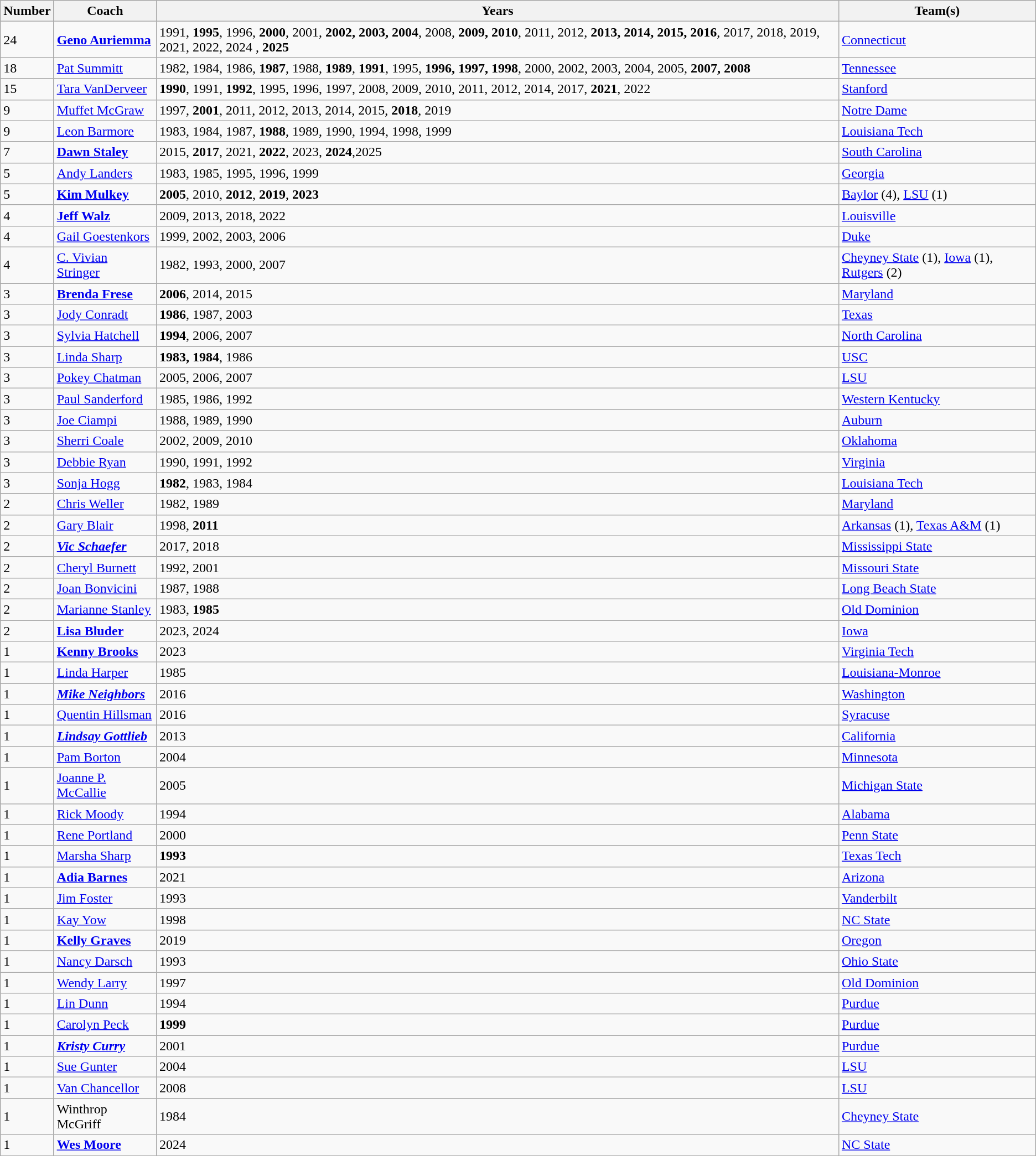<table class="wikitable">
<tr>
<th>Number</th>
<th>Coach</th>
<th>Years</th>
<th>Team(s)</th>
</tr>
<tr>
<td>24</td>
<td><strong><a href='#'>Geno Auriemma</a></strong></td>
<td>1991, <strong>1995</strong>, 1996, <strong>2000</strong>, 2001, <strong>2002, 2003, 2004</strong>, 2008, <strong>2009, 2010</strong>, 2011, 2012, <strong>2013, 2014, 2015, 2016</strong>, 2017, 2018, 2019, 2021, 2022, 2024 , <strong>2025</strong></td>
<td><a href='#'>Connecticut</a></td>
</tr>
<tr>
<td>18</td>
<td><a href='#'>Pat Summitt</a></td>
<td>1982, 1984, 1986, <strong>1987</strong>, 1988, <strong>1989</strong>, <strong>1991</strong>, 1995, <strong>1996, 1997, 1998</strong>, 2000, 2002, 2003, 2004, 2005, <strong>2007, 2008</strong></td>
<td><a href='#'>Tennessee</a></td>
</tr>
<tr>
<td>15</td>
<td><a href='#'>Tara VanDerveer</a></td>
<td><strong>1990</strong>, 1991, <strong>1992</strong>, 1995, 1996, 1997, 2008, 2009, 2010, 2011, 2012, 2014, 2017, <strong>2021</strong>, 2022</td>
<td><a href='#'>Stanford</a></td>
</tr>
<tr>
<td>9</td>
<td><a href='#'>Muffet McGraw</a></td>
<td>1997, <strong>2001</strong>, 2011, 2012, 2013, 2014, 2015, <strong>2018</strong>, 2019</td>
<td><a href='#'>Notre Dame</a></td>
</tr>
<tr>
<td>9</td>
<td><a href='#'>Leon Barmore</a></td>
<td>1983, 1984, 1987, <strong>1988</strong>, 1989, 1990, 1994, 1998, 1999</td>
<td><a href='#'>Louisiana Tech</a></td>
</tr>
<tr>
<td>7</td>
<td><strong><a href='#'>Dawn Staley</a></strong></td>
<td>2015, <strong>2017</strong>, 2021, <strong>2022</strong>, 2023, <strong>2024</strong>,2025</td>
<td><a href='#'>South Carolina</a></td>
</tr>
<tr>
<td>5</td>
<td><a href='#'>Andy Landers</a></td>
<td>1983, 1985, 1995, 1996, 1999</td>
<td><a href='#'>Georgia</a></td>
</tr>
<tr>
<td>5</td>
<td><strong><a href='#'>Kim Mulkey</a></strong></td>
<td><strong>2005</strong>, 2010, <strong>2012</strong>, <strong>2019</strong>, <strong>2023</strong></td>
<td><a href='#'>Baylor</a> (4), <a href='#'>LSU</a> (1)</td>
</tr>
<tr>
<td>4</td>
<td><strong><a href='#'>Jeff Walz</a></strong></td>
<td>2009, 2013, 2018, 2022</td>
<td><a href='#'>Louisville</a></td>
</tr>
<tr>
<td>4</td>
<td><a href='#'>Gail Goestenkors</a></td>
<td>1999, 2002, 2003, 2006</td>
<td><a href='#'>Duke</a></td>
</tr>
<tr>
<td>4</td>
<td><a href='#'>C. Vivian Stringer</a></td>
<td>1982, 1993, 2000, 2007</td>
<td><a href='#'>Cheyney State</a> (1), <a href='#'>Iowa</a> (1), <a href='#'>Rutgers</a> (2)</td>
</tr>
<tr>
<td>3</td>
<td><strong><a href='#'>Brenda Frese</a></strong></td>
<td><strong>2006</strong>, 2014, 2015</td>
<td><a href='#'>Maryland</a></td>
</tr>
<tr>
<td>3</td>
<td><a href='#'>Jody Conradt</a></td>
<td><strong>1986</strong>, 1987, 2003</td>
<td><a href='#'>Texas</a></td>
</tr>
<tr>
<td>3</td>
<td><a href='#'>Sylvia Hatchell</a></td>
<td><strong>1994</strong>, 2006, 2007</td>
<td><a href='#'>North Carolina</a></td>
</tr>
<tr>
<td>3</td>
<td><a href='#'>Linda Sharp</a></td>
<td><strong>1983, 1984</strong>, 1986</td>
<td><a href='#'>USC</a></td>
</tr>
<tr>
<td>3</td>
<td><a href='#'>Pokey Chatman</a></td>
<td>2005, 2006, 2007</td>
<td><a href='#'>LSU</a></td>
</tr>
<tr>
<td>3</td>
<td><a href='#'>Paul Sanderford</a></td>
<td>1985, 1986, 1992</td>
<td><a href='#'>Western Kentucky</a></td>
</tr>
<tr>
<td>3</td>
<td><a href='#'>Joe Ciampi</a></td>
<td>1988, 1989, 1990</td>
<td><a href='#'>Auburn</a></td>
</tr>
<tr>
<td>3</td>
<td><a href='#'>Sherri Coale</a></td>
<td>2002, 2009, 2010</td>
<td><a href='#'>Oklahoma</a></td>
</tr>
<tr>
<td>3</td>
<td><a href='#'>Debbie Ryan</a></td>
<td>1990, 1991, 1992</td>
<td><a href='#'>Virginia</a></td>
</tr>
<tr>
<td>3</td>
<td><a href='#'>Sonja Hogg</a></td>
<td><strong>1982</strong>, 1983, 1984</td>
<td><a href='#'>Louisiana Tech</a></td>
</tr>
<tr>
<td>2</td>
<td><a href='#'>Chris Weller</a></td>
<td>1982, 1989</td>
<td><a href='#'>Maryland</a></td>
</tr>
<tr>
<td>2</td>
<td><a href='#'>Gary Blair</a></td>
<td>1998, <strong>2011</strong></td>
<td><a href='#'>Arkansas</a> (1), <a href='#'>Texas A&M</a> (1)</td>
</tr>
<tr>
<td>2</td>
<td><strong><em><a href='#'>Vic Schaefer</a></em></strong></td>
<td>2017, 2018</td>
<td><a href='#'>Mississippi State</a></td>
</tr>
<tr>
<td>2</td>
<td><a href='#'>Cheryl Burnett</a></td>
<td>1992, 2001</td>
<td><a href='#'>Missouri State</a></td>
</tr>
<tr>
<td>2</td>
<td><a href='#'>Joan Bonvicini</a></td>
<td>1987, 1988</td>
<td><a href='#'>Long Beach State</a></td>
</tr>
<tr>
<td>2</td>
<td><a href='#'>Marianne Stanley</a></td>
<td>1983, <strong>1985</strong></td>
<td><a href='#'>Old Dominion</a></td>
</tr>
<tr>
<td>2</td>
<td><strong><a href='#'>Lisa Bluder</a></strong></td>
<td>2023, 2024</td>
<td><a href='#'>Iowa</a></td>
</tr>
<tr>
<td>1</td>
<td><strong><a href='#'>Kenny Brooks</a></strong></td>
<td>2023</td>
<td><a href='#'>Virginia Tech</a></td>
</tr>
<tr>
<td>1</td>
<td><a href='#'>Linda Harper</a></td>
<td>1985</td>
<td><a href='#'>Louisiana-Monroe</a></td>
</tr>
<tr>
<td>1</td>
<td><strong><em><a href='#'>Mike Neighbors</a></em></strong></td>
<td>2016</td>
<td><a href='#'>Washington</a></td>
</tr>
<tr>
<td>1</td>
<td><a href='#'>Quentin Hillsman</a></td>
<td>2016</td>
<td><a href='#'>Syracuse</a></td>
</tr>
<tr>
<td>1</td>
<td><strong><em><a href='#'>Lindsay Gottlieb</a></em></strong></td>
<td>2013</td>
<td><a href='#'>California</a></td>
</tr>
<tr>
<td>1</td>
<td><a href='#'>Pam Borton</a></td>
<td>2004</td>
<td><a href='#'>Minnesota</a></td>
</tr>
<tr>
<td>1</td>
<td><a href='#'>Joanne P. McCallie</a></td>
<td>2005</td>
<td><a href='#'>Michigan State</a></td>
</tr>
<tr>
<td>1</td>
<td><a href='#'>Rick Moody</a></td>
<td>1994</td>
<td><a href='#'>Alabama</a></td>
</tr>
<tr>
<td>1</td>
<td><a href='#'>Rene Portland</a></td>
<td>2000</td>
<td><a href='#'>Penn State</a></td>
</tr>
<tr>
<td>1</td>
<td><a href='#'>Marsha Sharp</a></td>
<td><strong>1993</strong></td>
<td><a href='#'>Texas Tech</a></td>
</tr>
<tr>
<td>1</td>
<td><strong><a href='#'>Adia Barnes</a></strong></td>
<td>2021</td>
<td><a href='#'>Arizona</a></td>
</tr>
<tr>
<td>1</td>
<td><a href='#'>Jim Foster</a></td>
<td>1993</td>
<td><a href='#'>Vanderbilt</a></td>
</tr>
<tr>
<td>1</td>
<td><a href='#'>Kay Yow</a></td>
<td>1998</td>
<td><a href='#'>NC State</a></td>
</tr>
<tr>
<td>1</td>
<td><strong><a href='#'>Kelly Graves</a></strong></td>
<td>2019</td>
<td><a href='#'>Oregon</a></td>
</tr>
<tr>
</tr>
<tr | 1 || >
</tr>
<tr>
<td>1</td>
<td><a href='#'>Nancy Darsch</a></td>
<td>1993</td>
<td><a href='#'>Ohio State</a></td>
</tr>
<tr>
<td>1</td>
<td><a href='#'>Wendy Larry</a></td>
<td>1997</td>
<td><a href='#'>Old Dominion</a></td>
</tr>
<tr>
<td>1</td>
<td><a href='#'>Lin Dunn</a></td>
<td>1994</td>
<td><a href='#'>Purdue</a></td>
</tr>
<tr>
<td>1</td>
<td><a href='#'>Carolyn Peck</a></td>
<td><strong>1999</strong></td>
<td><a href='#'>Purdue</a></td>
</tr>
<tr>
<td>1</td>
<td><strong><em><a href='#'>Kristy Curry</a></em></strong></td>
<td>2001</td>
<td><a href='#'>Purdue</a></td>
</tr>
<tr>
<td>1</td>
<td><a href='#'>Sue Gunter</a></td>
<td>2004</td>
<td><a href='#'>LSU</a></td>
</tr>
<tr>
<td>1</td>
<td><a href='#'>Van Chancellor</a></td>
<td>2008</td>
<td><a href='#'>LSU</a></td>
</tr>
<tr>
<td>1</td>
<td>Winthrop McGriff</td>
<td>1984</td>
<td><a href='#'>Cheyney State</a></td>
</tr>
<tr>
<td>1</td>
<td><strong><a href='#'>Wes Moore</a></strong></td>
<td>2024</td>
<td><a href='#'>NC State</a></td>
</tr>
</table>
